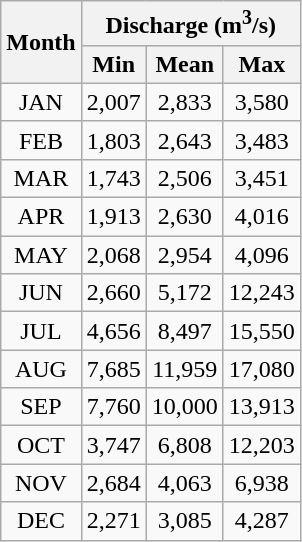<table class="wikitable" style="text-align:center;">
<tr>
<th rowspan="2">Month</th>
<th colspan="3">Discharge (m<sup>3</sup>/s)</th>
</tr>
<tr>
<th>Min</th>
<th>Mean</th>
<th>Max</th>
</tr>
<tr>
<td>JAN</td>
<td>2,007</td>
<td>2,833</td>
<td>3,580</td>
</tr>
<tr>
<td>FEB</td>
<td>1,803</td>
<td>2,643</td>
<td>3,483</td>
</tr>
<tr>
<td>MAR</td>
<td>1,743</td>
<td>2,506</td>
<td>3,451</td>
</tr>
<tr>
<td>APR</td>
<td>1,913</td>
<td>2,630</td>
<td>4,016</td>
</tr>
<tr>
<td>MAY</td>
<td>2,068</td>
<td>2,954</td>
<td>4,096</td>
</tr>
<tr>
<td>JUN</td>
<td>2,660</td>
<td>5,172</td>
<td>12,243</td>
</tr>
<tr>
<td>JUL</td>
<td>4,656</td>
<td>8,497</td>
<td>15,550</td>
</tr>
<tr>
<td>AUG</td>
<td>7,685</td>
<td>11,959</td>
<td>17,080</td>
</tr>
<tr>
<td>SEP</td>
<td>7,760</td>
<td>10,000</td>
<td>13,913</td>
</tr>
<tr>
<td>OCT</td>
<td>3,747</td>
<td>6,808</td>
<td>12,203</td>
</tr>
<tr>
<td>NOV</td>
<td>2,684</td>
<td>4,063</td>
<td>6,938</td>
</tr>
<tr>
<td>DEC</td>
<td>2,271</td>
<td>3,085</td>
<td>4,287</td>
</tr>
</table>
